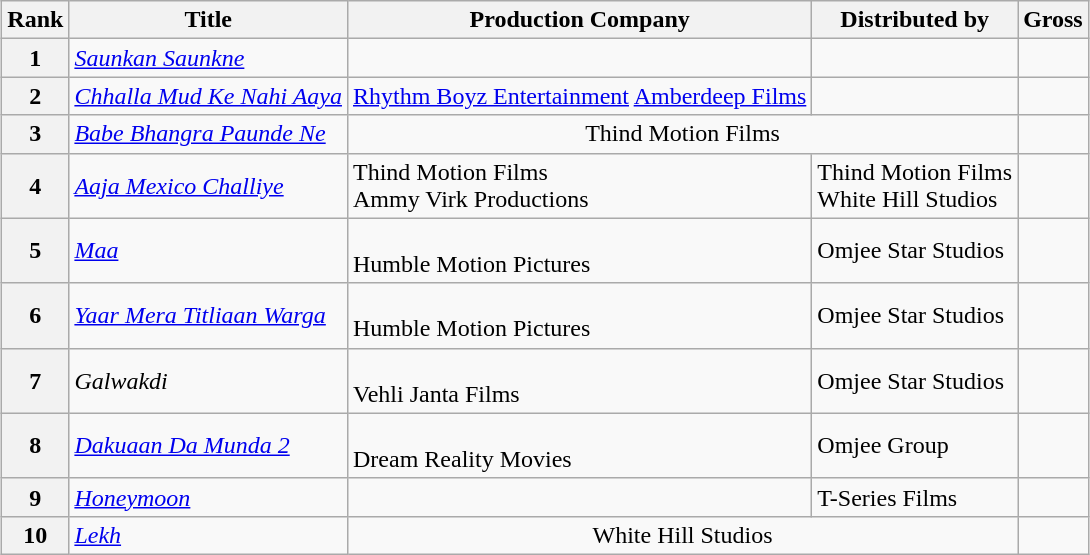<table class="wikitable sortable" style=" margin:auto;">
<tr>
<th>Rank</th>
<th>Title</th>
<th>Production Company</th>
<th>Distributed by</th>
<th>Gross</th>
</tr>
<tr>
<th style="text-align:center;">1</th>
<td><em><a href='#'>Saunkan Saunkne</a></em></td>
<td></td>
<td></td>
<td></td>
</tr>
<tr>
<th style="text-align:center;">2</th>
<td><em><a href='#'>Chhalla Mud Ke Nahi Aaya</a></em></td>
<td {{ubl><a href='#'>Rhythm Boyz Entertainment</a>  <a href='#'>Amberdeep Films</a></td>
<td></td>
<td></td>
</tr>
<tr>
<th style="text-align:center;">3</th>
<td><em><a href='#'>Babe Bhangra Paunde Ne</a></em></td>
<td colspan="2" style="text-align:center;">Thind Motion Films</td>
<td></td>
</tr>
<tr>
<th style="text-align:center;">4</th>
<td><em><a href='#'>Aaja Mexico Challiye</a></em></td>
<td {{ubl>Thind Motion Films<br>Ammy Virk Productions</td>
<td>Thind Motion Films<br>White Hill Studios</td>
<td></td>
</tr>
<tr>
<th style="text-align:center;">5</th>
<td><em><a href='#'>Maa</a></em></td>
<td {{ubl><br>Humble Motion Pictures</td>
<td>Omjee Star Studios</td>
<td></td>
</tr>
<tr>
<th style="text-align:center;">6</th>
<td><em><a href='#'>Yaar Mera Titliaan Warga</a></em></td>
<td {{ubl><br>Humble Motion Pictures</td>
<td>Omjee Star Studios</td>
<td></td>
</tr>
<tr>
<th style="text-align:center;">7</th>
<td><em>Galwakdi</em></td>
<td {{ubl><br>Vehli Janta Films</td>
<td>Omjee Star Studios</td>
<td></td>
</tr>
<tr>
<th style="text-align:center;">8</th>
<td><em><a href='#'>Dakuaan Da Munda 2</a></em></td>
<td {{ubl><br>Dream Reality Movies</td>
<td>Omjee Group</td>
<td></td>
</tr>
<tr>
<th style="text-align:center;">9</th>
<td><em><a href='#'>Honeymoon</a></em></td>
<td></td>
<td>T-Series Films</td>
<td></td>
</tr>
<tr>
<th style="text-align:center;">10</th>
<td><em><a href='#'>Lekh</a></em></td>
<td colspan="2" style="text-align:center;">White Hill Studios</td>
<td></td>
</tr>
</table>
